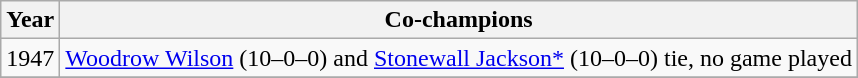<table class="wikitable">
<tr>
<th>Year</th>
<th>Co-champions</th>
</tr>
<tr>
<td>1947</td>
<td><a href='#'>Woodrow Wilson</a> (10–0–0) and <a href='#'>Stonewall Jackson*</a> (10–0–0)  tie,  no game played</td>
</tr>
<tr>
</tr>
</table>
